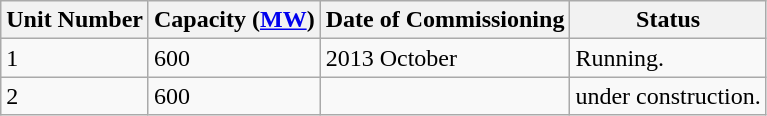<table class="sortable wikitable">
<tr>
<th>Unit Number</th>
<th>Capacity (<a href='#'>MW</a>)</th>
<th>Date of Commissioning</th>
<th>Status</th>
</tr>
<tr>
<td>1</td>
<td>600</td>
<td>2013 October</td>
<td>Running.</td>
</tr>
<tr>
<td>2</td>
<td>600</td>
<td></td>
<td>under construction.</td>
</tr>
</table>
